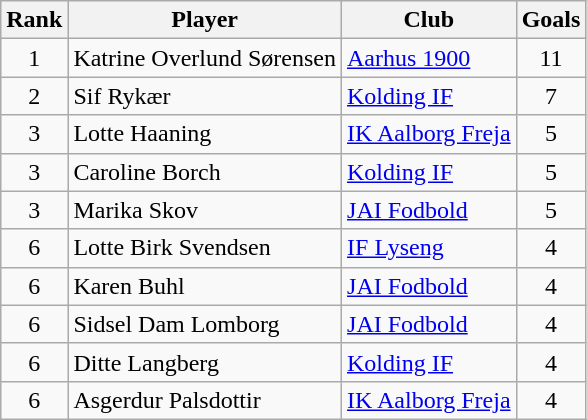<table class="wikitable" style="text-align:center">
<tr>
<th>Rank</th>
<th>Player</th>
<th>Club</th>
<th>Goals</th>
</tr>
<tr>
<td>1</td>
<td align="left"> Katrine Overlund Sørensen</td>
<td align="left"><a href='#'>Aarhus 1900</a></td>
<td>11</td>
</tr>
<tr>
<td>2</td>
<td align="left"> Sif Rykær</td>
<td align="left"><a href='#'>Kolding IF</a></td>
<td>7</td>
</tr>
<tr>
<td>3</td>
<td align="left"> Lotte Haaning</td>
<td align="left"><a href='#'>IK Aalborg Freja</a></td>
<td>5</td>
</tr>
<tr>
<td>3</td>
<td align="left"> Caroline Borch</td>
<td align="left"><a href='#'>Kolding IF</a></td>
<td>5</td>
</tr>
<tr>
<td>3</td>
<td align="left"> Marika Skov</td>
<td align="left"><a href='#'>JAI Fodbold</a></td>
<td>5</td>
</tr>
<tr>
<td>6</td>
<td align="left"> Lotte Birk Svendsen</td>
<td align="left"><a href='#'>IF Lyseng</a></td>
<td>4</td>
</tr>
<tr>
<td>6</td>
<td align="left"> Karen Buhl</td>
<td align="left"><a href='#'>JAI Fodbold</a></td>
<td>4</td>
</tr>
<tr>
<td>6</td>
<td align="left"> Sidsel Dam Lomborg</td>
<td align="left"><a href='#'>JAI Fodbold</a></td>
<td>4</td>
</tr>
<tr>
<td>6</td>
<td align="left"> Ditte Langberg</td>
<td align="left"><a href='#'>Kolding IF</a></td>
<td>4</td>
</tr>
<tr>
<td>6</td>
<td align="left"> Asgerdur Palsdottir</td>
<td align="left"><a href='#'>IK Aalborg Freja</a></td>
<td>4</td>
</tr>
</table>
